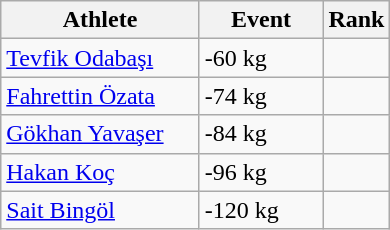<table class=wikitable>
<tr>
<th width=125>Athlete</th>
<th width=75>Event</th>
<th>Rank</th>
</tr>
<tr>
<td><a href='#'>Tevfik Odabaşı</a></td>
<td>-60 kg</td>
<td align=center></td>
</tr>
<tr>
<td><a href='#'>Fahrettin Özata</a></td>
<td>-74 kg</td>
<td align=center></td>
</tr>
<tr>
<td><a href='#'>Gökhan Yavaşer</a></td>
<td>-84 kg</td>
<td align=center></td>
</tr>
<tr>
<td><a href='#'>Hakan Koç</a></td>
<td>-96 kg</td>
<td align=center></td>
</tr>
<tr>
<td><a href='#'>Sait Bingöl</a></td>
<td>-120 kg</td>
<td align=center></td>
</tr>
</table>
